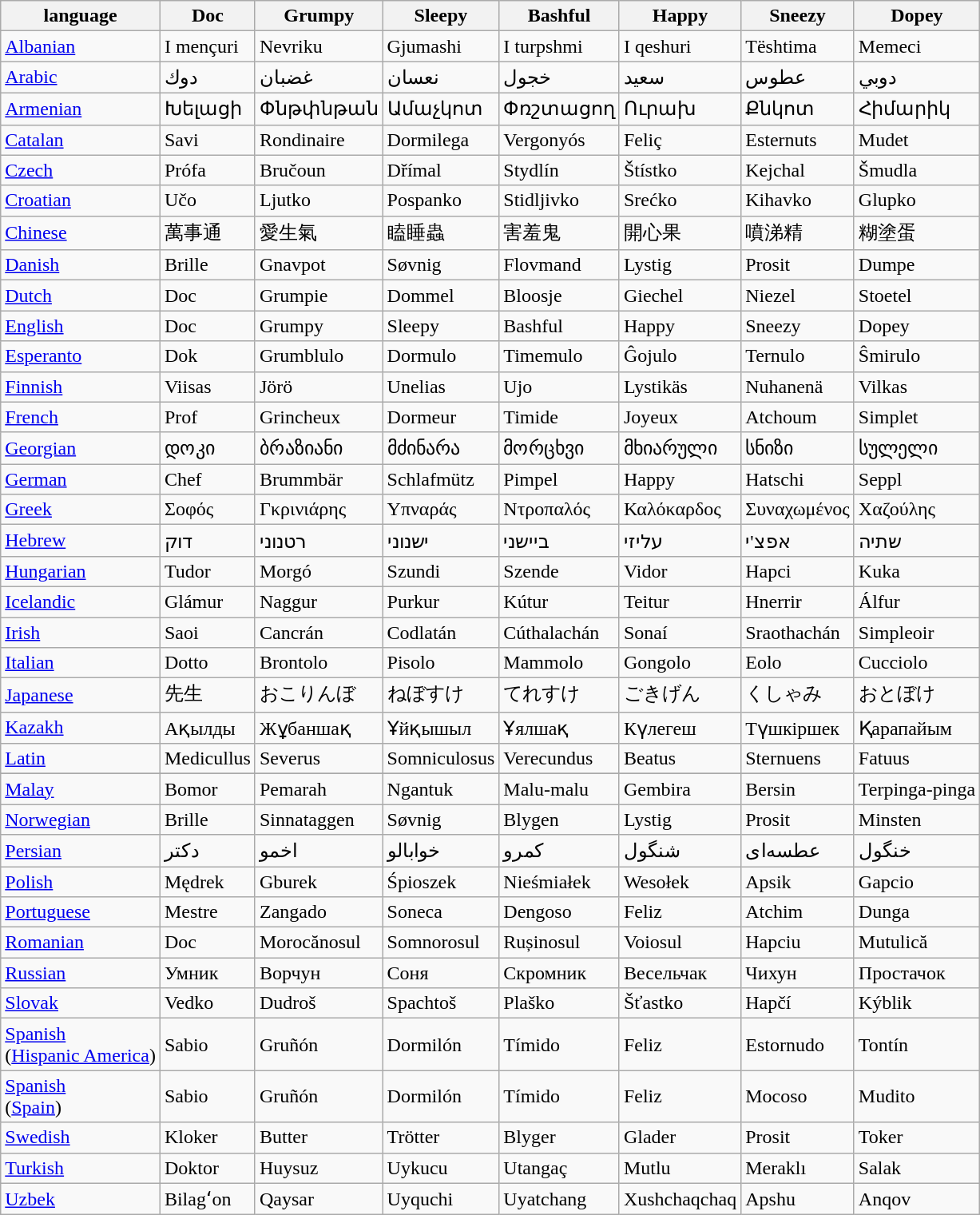<table class="wikitable">
<tr>
<th>language</th>
<th>Doc</th>
<th>Grumpy</th>
<th>Sleepy</th>
<th>Bashful</th>
<th>Happy</th>
<th>Sneezy</th>
<th>Dopey</th>
</tr>
<tr>
<td><a href='#'>Albanian</a></td>
<td>I mençuri</td>
<td>Nevriku</td>
<td>Gjumashi</td>
<td>I turpshmi</td>
<td>I qeshuri</td>
<td>Tështima</td>
<td>Memeci</td>
</tr>
<tr>
<td><a href='#'>Arabic</a></td>
<td>دوك</td>
<td>غضبان</td>
<td>نعسان</td>
<td>خجول</td>
<td>سعيد</td>
<td>عطوس</td>
<td>دوبي</td>
</tr>
<tr>
<td><a href='#'>Armenian</a></td>
<td>Խելացի</td>
<td>Փնթփնթան</td>
<td>Ամաչկոտ</td>
<td>Փռշտացող</td>
<td>Ուրախ</td>
<td>Քնկոտ</td>
<td>Հիմարիկ</td>
</tr>
<tr>
<td><a href='#'>Catalan</a></td>
<td>Savi</td>
<td>Rondinaire</td>
<td>Dormilega</td>
<td>Vergonyós</td>
<td>Feliç</td>
<td>Esternuts</td>
<td>Mudet</td>
</tr>
<tr>
<td><a href='#'>Czech</a></td>
<td>Prófa</td>
<td>Bručoun</td>
<td>Dřímal</td>
<td>Stydlín</td>
<td>Štístko</td>
<td>Kejchal</td>
<td>Šmudla</td>
</tr>
<tr>
<td><a href='#'>Croatian</a></td>
<td>Učo</td>
<td>Ljutko</td>
<td>Pospanko</td>
<td>Stidljivko</td>
<td>Srećko</td>
<td>Kihavko</td>
<td>Glupko</td>
</tr>
<tr>
<td><a href='#'>Chinese</a></td>
<td>萬事通</td>
<td>愛生氣</td>
<td>瞌睡蟲</td>
<td>害羞鬼</td>
<td>開心果</td>
<td>噴涕精</td>
<td>糊塗蛋</td>
</tr>
<tr>
<td><a href='#'>Danish</a></td>
<td>Brille</td>
<td>Gnavpot</td>
<td>Søvnig</td>
<td>Flovmand</td>
<td>Lystig</td>
<td>Prosit</td>
<td>Dumpe</td>
</tr>
<tr>
<td><a href='#'>Dutch</a></td>
<td>Doc</td>
<td>Grumpie</td>
<td>Dommel</td>
<td>Bloosje</td>
<td>Giechel</td>
<td>Niezel</td>
<td>Stoetel</td>
</tr>
<tr>
<td><a href='#'>English</a></td>
<td>Doc</td>
<td>Grumpy</td>
<td>Sleepy</td>
<td>Bashful</td>
<td>Happy</td>
<td>Sneezy</td>
<td>Dopey</td>
</tr>
<tr>
<td><a href='#'>Esperanto</a></td>
<td>Dok</td>
<td>Grumblulo</td>
<td>Dormulo</td>
<td>Timemulo</td>
<td>Ĝojulo</td>
<td>Ternulo</td>
<td>Ŝmirulo</td>
</tr>
<tr>
<td><a href='#'>Finnish</a></td>
<td>Viisas</td>
<td>Jörö</td>
<td>Unelias</td>
<td>Ujo</td>
<td>Lystikäs</td>
<td>Nuhanenä</td>
<td>Vilkas</td>
</tr>
<tr>
<td><a href='#'>French</a></td>
<td>Prof</td>
<td>Grincheux</td>
<td>Dormeur</td>
<td>Timide</td>
<td>Joyeux</td>
<td>Atchoum</td>
<td>Simplet</td>
</tr>
<tr>
<td><a href='#'>Georgian</a></td>
<td>დოკი</td>
<td>ბრაზიანი</td>
<td>მძინარა</td>
<td>მორ­ცხვი</td>
<td>მხიარული</td>
<td>სნიზი</td>
<td>სულელი</td>
</tr>
<tr>
<td><a href='#'>German</a></td>
<td>Chef</td>
<td>Brummbär</td>
<td>Schlafmütz</td>
<td>Pimpel</td>
<td>Happy</td>
<td>Hatschi</td>
<td>Seppl</td>
</tr>
<tr>
<td><a href='#'>Greek</a></td>
<td>Σοφός</td>
<td>Γκρινιάρης</td>
<td>Υπναράς</td>
<td>Ντροπαλός</td>
<td>Καλόκαρδος</td>
<td>Συναχωμένος</td>
<td>Χαζούλης</td>
</tr>
<tr>
<td><a href='#'>Hebrew</a></td>
<td>דוק</td>
<td>רטנוני</td>
<td>ישנוני</td>
<td>ביישני</td>
<td>עליזי</td>
<td>אפצ'י</td>
<td>שתיה</td>
</tr>
<tr>
<td><a href='#'>Hungarian</a></td>
<td>Tudor</td>
<td>Morgó</td>
<td>Szundi</td>
<td>Szende</td>
<td>Vidor</td>
<td>Hapci</td>
<td>Kuka</td>
</tr>
<tr>
<td><a href='#'>Icelandic</a></td>
<td>Glámur</td>
<td>Naggur</td>
<td>Purkur</td>
<td>Kútur</td>
<td>Teitur</td>
<td>Hnerrir</td>
<td>Álfur</td>
</tr>
<tr>
<td><a href='#'>Irish</a></td>
<td>Saoi</td>
<td>Cancrán</td>
<td>Codlatán</td>
<td>Cúthalachán</td>
<td>Sonaí</td>
<td>Sraothachán</td>
<td>Simpleoir</td>
</tr>
<tr>
<td><a href='#'>Italian</a></td>
<td>Dotto</td>
<td>Brontolo</td>
<td>Pisolo</td>
<td>Mammolo</td>
<td>Gongolo</td>
<td>Eolo</td>
<td>Cucciolo</td>
</tr>
<tr>
<td><a href='#'>Japanese</a></td>
<td>先生</td>
<td>おこりんぼ</td>
<td>ねぼすけ</td>
<td>てれすけ</td>
<td>ごきげん</td>
<td>くしゃみ</td>
<td>おとぼけ</td>
</tr>
<tr>
<td><a href='#'>Kazakh</a></td>
<td>Ақылды</td>
<td>Жұбаншақ</td>
<td>Ұйқышыл</td>
<td>Ұялшақ</td>
<td>Күлегеш</td>
<td>Түшкiршек</td>
<td>Қарапайым</td>
</tr>
<tr>
<td><a href='#'>Latin</a></td>
<td>Medicullus</td>
<td>Severus</td>
<td>Somniculosus</td>
<td>Verecundus</td>
<td>Beatus</td>
<td>Sternuens</td>
<td>Fatuus</td>
</tr>
<tr>
</tr>
<tr>
<td><a href='#'>Malay</a></td>
<td>Bomor</td>
<td>Pemarah</td>
<td>Ngantuk</td>
<td>Malu-malu</td>
<td>Gembira</td>
<td>Bersin</td>
<td>Terpinga-pinga</td>
</tr>
<tr>
<td><a href='#'>Norwegian</a></td>
<td>Brille</td>
<td>Sinnataggen</td>
<td>Søvnig</td>
<td>Blygen</td>
<td>Lystig</td>
<td>Prosit</td>
<td>Minsten</td>
</tr>
<tr>
<td><a href='#'>Persian</a></td>
<td>دکتر</td>
<td>اخمو</td>
<td>خوابالو</td>
<td>کمرو</td>
<td>شنگول</td>
<td>عطسه‌ای</td>
<td>خنگول</td>
</tr>
<tr>
<td><a href='#'>Polish</a></td>
<td>Mędrek</td>
<td>Gburek</td>
<td>Śpioszek</td>
<td>Nieśmiałek</td>
<td>Wesołek</td>
<td>Apsik</td>
<td>Gapcio</td>
</tr>
<tr>
<td><a href='#'>Portuguese</a></td>
<td>Mestre</td>
<td>Zangado</td>
<td>Soneca</td>
<td>Dengoso</td>
<td>Feliz</td>
<td>Atchim</td>
<td>Dunga</td>
</tr>
<tr>
<td><a href='#'>Romanian</a></td>
<td>Doc</td>
<td>Morocănosul</td>
<td>Somnorosul</td>
<td>Rușinosul</td>
<td>Voiosul</td>
<td>Hapciu</td>
<td>Mutulică</td>
</tr>
<tr>
<td><a href='#'>Russian</a></td>
<td>Умник</td>
<td>Ворчун</td>
<td>Соня</td>
<td>Скромник</td>
<td>Весельчак</td>
<td>Чихун</td>
<td>Простачок</td>
</tr>
<tr>
<td><a href='#'>Slovak</a></td>
<td>Vedko</td>
<td>Dudroš</td>
<td>Spachtoš</td>
<td>Plaško</td>
<td>Šťastko</td>
<td>Hapčí</td>
<td>Kýblik</td>
</tr>
<tr>
<td><a href='#'>Spanish</a><br>(<a href='#'>Hispanic America</a>)</td>
<td>Sabio</td>
<td>Gruñón</td>
<td>Dormilón</td>
<td>Tímido</td>
<td>Feliz</td>
<td>Estornudo</td>
<td>Tontín</td>
</tr>
<tr>
<td><a href='#'>Spanish</a><br>(<a href='#'>Spain</a>)</td>
<td>Sabio</td>
<td>Gruñón</td>
<td>Dormilón</td>
<td>Tímido</td>
<td>Feliz</td>
<td>Mocoso</td>
<td>Mudito</td>
</tr>
<tr>
<td><a href='#'>Swedish</a></td>
<td>Kloker</td>
<td>Butter</td>
<td>Trötter</td>
<td>Blyger</td>
<td>Glader</td>
<td>Prosit</td>
<td>Toker</td>
</tr>
<tr>
<td><a href='#'>Turkish</a></td>
<td>Doktor</td>
<td>Huysuz</td>
<td>Uykucu</td>
<td>Utangaç</td>
<td>Mutlu</td>
<td>Meraklı</td>
<td>Salak</td>
</tr>
<tr>
<td><a href='#'>Uzbek</a></td>
<td>Bilagʻon</td>
<td>Qaysar</td>
<td>Uyquchi</td>
<td>Uyatchang</td>
<td>Xushchaqchaq</td>
<td>Apshu</td>
<td>Anqov</td>
</tr>
</table>
